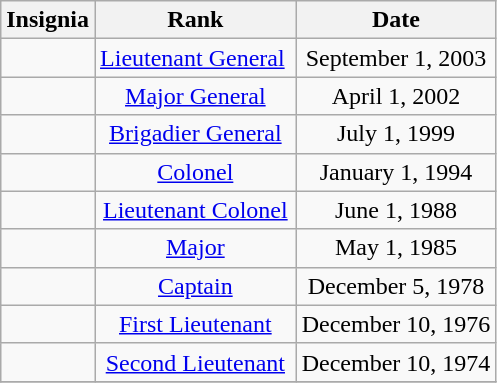<table class="wikitable">
<tr>
<th>Insignia</th>
<th>Rank</th>
<th>Date</th>
</tr>
<tr style="text-align:center;">
<td></td>
<td><a href='#'>Lieutenant General</a> </td>
<td>September 1, 2003</td>
</tr>
<tr style="text-align:center;">
<td></td>
<td><a href='#'>Major General</a></td>
<td>April 1, 2002</td>
</tr>
<tr style="text-align:center;">
<td></td>
<td><a href='#'>Brigadier General</a></td>
<td>July 1, 1999</td>
</tr>
<tr style="text-align:center;">
<td></td>
<td><a href='#'>Colonel</a></td>
<td>January 1, 1994</td>
</tr>
<tr style="text-align:center;">
<td></td>
<td><a href='#'>Lieutenant Colonel</a></td>
<td>June 1, 1988</td>
</tr>
<tr style="text-align:center;">
<td></td>
<td><a href='#'>Major</a></td>
<td>May 1, 1985</td>
</tr>
<tr style="text-align:center;">
<td></td>
<td><a href='#'>Captain</a></td>
<td>December 5, 1978</td>
</tr>
<tr style="text-align:center;">
<td></td>
<td><a href='#'>First Lieutenant</a></td>
<td>December 10, 1976</td>
</tr>
<tr style="text-align:center;">
<td></td>
<td><a href='#'>Second Lieutenant</a></td>
<td>December 10, 1974</td>
</tr>
<tr>
</tr>
</table>
